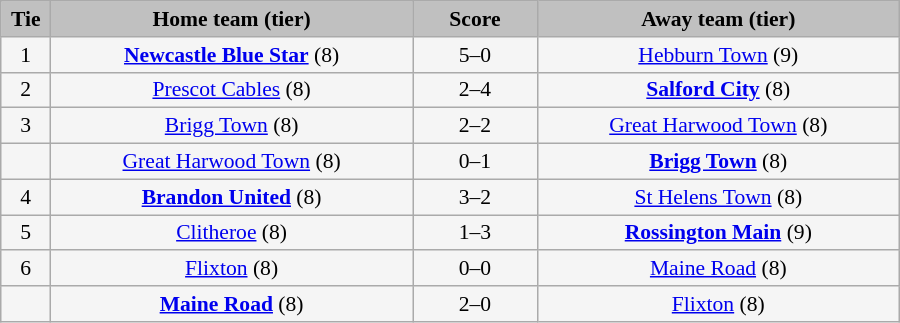<table class="wikitable" style="width: 600px; background:WhiteSmoke; text-align:center; font-size:90%">
<tr>
<td scope="col" style="width:  5.00%; background:silver;"><strong>Tie</strong></td>
<td scope="col" style="width: 36.25%; background:silver;"><strong>Home team (tier)</strong></td>
<td scope="col" style="width: 12.50%; background:silver;"><strong>Score</strong></td>
<td scope="col" style="width: 36.25%; background:silver;"><strong>Away team (tier)</strong></td>
</tr>
<tr>
<td>1</td>
<td><strong><a href='#'>Newcastle Blue Star</a></strong> (8)</td>
<td>5–0</td>
<td><a href='#'>Hebburn Town</a> (9)</td>
</tr>
<tr>
<td>2</td>
<td><a href='#'>Prescot Cables</a> (8)</td>
<td>2–4</td>
<td><strong><a href='#'>Salford City</a></strong> (8)</td>
</tr>
<tr>
<td>3</td>
<td><a href='#'>Brigg Town</a> (8)</td>
<td>2–2</td>
<td><a href='#'>Great Harwood Town</a> (8)</td>
</tr>
<tr>
<td><em></em></td>
<td><a href='#'>Great Harwood Town</a> (8)</td>
<td>0–1</td>
<td><strong><a href='#'>Brigg Town</a></strong> (8)</td>
</tr>
<tr>
<td>4</td>
<td><strong><a href='#'>Brandon United</a></strong> (8)</td>
<td>3–2</td>
<td><a href='#'>St Helens Town</a> (8)</td>
</tr>
<tr>
<td>5</td>
<td><a href='#'>Clitheroe</a> (8)</td>
<td>1–3</td>
<td><strong><a href='#'>Rossington Main</a></strong> (9)</td>
</tr>
<tr>
<td>6</td>
<td><a href='#'>Flixton</a> (8)</td>
<td>0–0</td>
<td><a href='#'>Maine Road</a> (8)</td>
</tr>
<tr>
<td><em></em></td>
<td><strong><a href='#'>Maine Road</a></strong> (8)</td>
<td>2–0</td>
<td><a href='#'>Flixton</a> (8)</td>
</tr>
</table>
